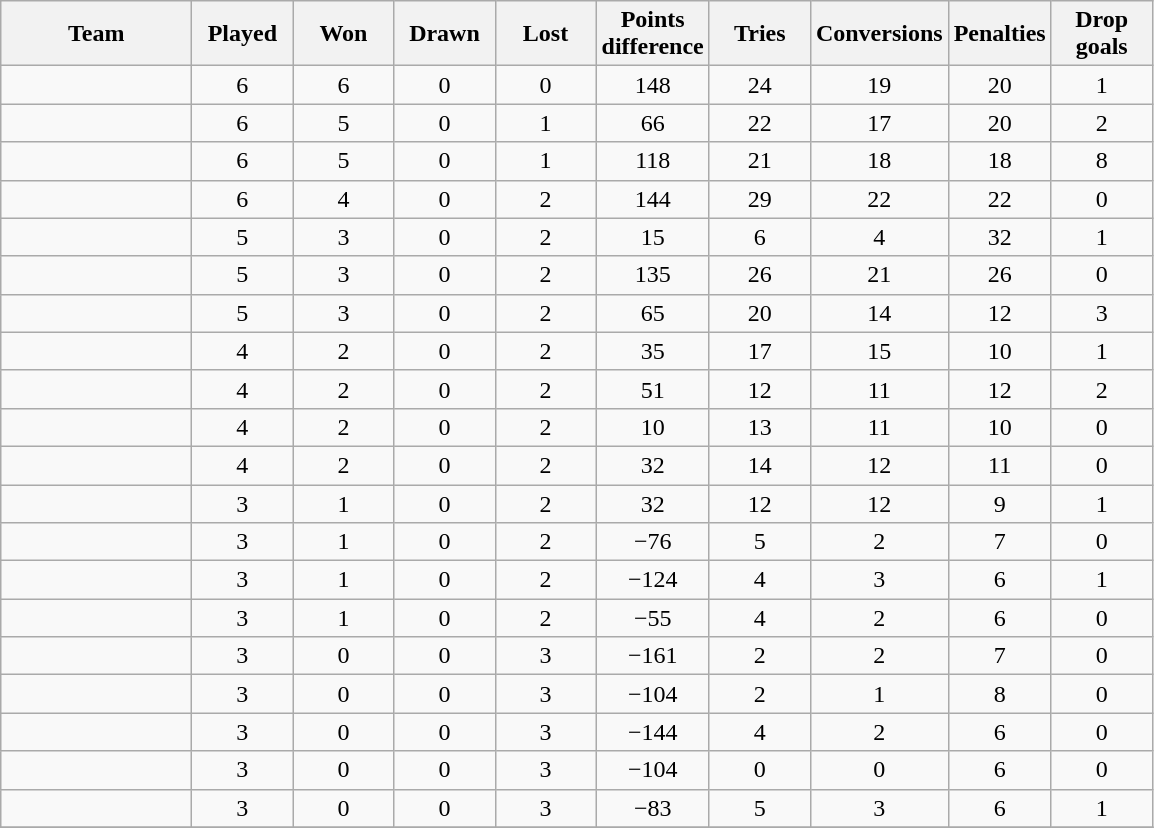<table class="wikitable sortable" style=text-align:center>
<tr>
<th width=120>Team</th>
<th width=60>Played</th>
<th width=60>Won</th>
<th width=60>Drawn</th>
<th width=60>Lost</th>
<th width=60>Points<br>difference</th>
<th width=60>Tries</th>
<th width=60>Conversions</th>
<th width=60>Penalties</th>
<th width=60>Drop goals</th>
</tr>
<tr>
<td align=left></td>
<td>6</td>
<td>6</td>
<td>0</td>
<td>0</td>
<td>148</td>
<td>24</td>
<td>19</td>
<td>20</td>
<td>1</td>
</tr>
<tr>
<td align=left></td>
<td>6</td>
<td>5</td>
<td>0</td>
<td>1</td>
<td>66</td>
<td>22</td>
<td>17</td>
<td>20</td>
<td>2</td>
</tr>
<tr>
<td align=left></td>
<td>6</td>
<td>5</td>
<td>0</td>
<td>1</td>
<td>118</td>
<td>21</td>
<td>18</td>
<td>18</td>
<td>8</td>
</tr>
<tr>
<td align=left></td>
<td>6</td>
<td>4</td>
<td>0</td>
<td>2</td>
<td>144</td>
<td>29</td>
<td>22</td>
<td>22</td>
<td>0</td>
</tr>
<tr>
<td align=left></td>
<td>5</td>
<td>3</td>
<td>0</td>
<td>2</td>
<td>15</td>
<td>6</td>
<td>4</td>
<td>32</td>
<td>1</td>
</tr>
<tr>
<td align=left></td>
<td>5</td>
<td>3</td>
<td>0</td>
<td>2</td>
<td>135</td>
<td>26</td>
<td>21</td>
<td>26</td>
<td>0</td>
</tr>
<tr>
<td align=left></td>
<td>5</td>
<td>3</td>
<td>0</td>
<td>2</td>
<td>65</td>
<td>20</td>
<td>14</td>
<td>12</td>
<td>3</td>
</tr>
<tr>
<td align=left></td>
<td>4</td>
<td>2</td>
<td>0</td>
<td>2</td>
<td>35</td>
<td>17</td>
<td>15</td>
<td>10</td>
<td>1</td>
</tr>
<tr>
<td align=left></td>
<td>4</td>
<td>2</td>
<td>0</td>
<td>2</td>
<td>51</td>
<td>12</td>
<td>11</td>
<td>12</td>
<td>2</td>
</tr>
<tr>
<td align=left></td>
<td>4</td>
<td>2</td>
<td>0</td>
<td>2</td>
<td>10</td>
<td>13</td>
<td>11</td>
<td>10</td>
<td>0</td>
</tr>
<tr>
<td align=left></td>
<td>4</td>
<td>2</td>
<td>0</td>
<td>2</td>
<td>32</td>
<td>14</td>
<td>12</td>
<td>11</td>
<td>0</td>
</tr>
<tr>
<td align=left></td>
<td>3</td>
<td>1</td>
<td>0</td>
<td>2</td>
<td>32</td>
<td>12</td>
<td>12</td>
<td>9</td>
<td>1</td>
</tr>
<tr>
<td align=left></td>
<td>3</td>
<td>1</td>
<td>0</td>
<td>2</td>
<td>−76</td>
<td>5</td>
<td>2</td>
<td>7</td>
<td>0</td>
</tr>
<tr>
<td align=left></td>
<td>3</td>
<td>1</td>
<td>0</td>
<td>2</td>
<td>−124</td>
<td>4</td>
<td>3</td>
<td>6</td>
<td>1</td>
</tr>
<tr>
<td align=left></td>
<td>3</td>
<td>1</td>
<td>0</td>
<td>2</td>
<td>−55</td>
<td>4</td>
<td>2</td>
<td>6</td>
<td>0</td>
</tr>
<tr>
<td align=left></td>
<td>3</td>
<td>0</td>
<td>0</td>
<td>3</td>
<td>−161</td>
<td>2</td>
<td>2</td>
<td>7</td>
<td>0</td>
</tr>
<tr>
<td align=left></td>
<td>3</td>
<td>0</td>
<td>0</td>
<td>3</td>
<td>−104</td>
<td>2</td>
<td>1</td>
<td>8</td>
<td>0</td>
</tr>
<tr>
<td align=left></td>
<td>3</td>
<td>0</td>
<td>0</td>
<td>3</td>
<td>−144</td>
<td>4</td>
<td>2</td>
<td>6</td>
<td>0</td>
</tr>
<tr>
<td align=left></td>
<td>3</td>
<td>0</td>
<td>0</td>
<td>3</td>
<td>−104</td>
<td>0</td>
<td>0</td>
<td>6</td>
<td>0</td>
</tr>
<tr>
<td align=left></td>
<td>3</td>
<td>0</td>
<td>0</td>
<td>3</td>
<td>−83</td>
<td>5</td>
<td>3</td>
<td>6</td>
<td>1</td>
</tr>
<tr>
</tr>
</table>
